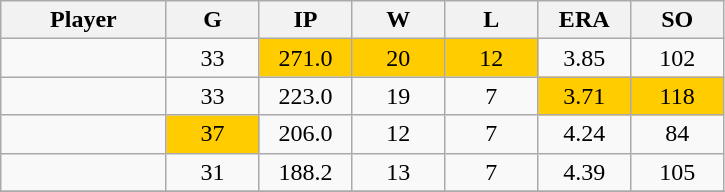<table class="wikitable sortable">
<tr>
<th bgcolor="#DDDDFF" width="16%">Player</th>
<th bgcolor="#DDDDFF" width="9%">G</th>
<th bgcolor="#DDDDFF" width="9%">IP</th>
<th bgcolor="#DDDDFF" width="9%">W</th>
<th bgcolor="#DDDDFF" width="9%">L</th>
<th bgcolor="#DDDDFF" width="9%">ERA</th>
<th bgcolor="#DDDDFF" width="9%">SO</th>
</tr>
<tr align="center">
<td></td>
<td>33</td>
<td bgcolor="#FFCC00">271.0</td>
<td bgcolor="#FFCC00">20</td>
<td bgcolor="#FFCC00">12</td>
<td>3.85</td>
<td>102</td>
</tr>
<tr align="center">
<td></td>
<td>33</td>
<td>223.0</td>
<td>19</td>
<td>7</td>
<td bgcolor="#FFCC00">3.71</td>
<td bgcolor="#FFCC00">118</td>
</tr>
<tr align="center">
<td></td>
<td bgcolor="#FFCC00">37</td>
<td>206.0</td>
<td>12</td>
<td>7</td>
<td>4.24</td>
<td>84</td>
</tr>
<tr align=center>
<td></td>
<td>31</td>
<td>188.2</td>
<td>13</td>
<td>7</td>
<td>4.39</td>
<td>105</td>
</tr>
<tr align="center">
</tr>
</table>
